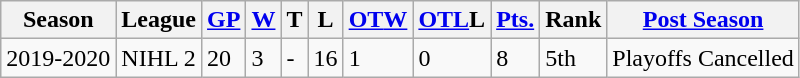<table class="wikitable">
<tr>
<th>Season</th>
<th>League</th>
<th><a href='#'>GP</a></th>
<th><a href='#'>W</a></th>
<th>T</th>
<th>L</th>
<th><a href='#'>OT</a><a href='#'>W</a></th>
<th><a href='#'>OTL</a>L</th>
<th><a href='#'>Pts.</a></th>
<th>Rank</th>
<th><a href='#'>Post Season</a></th>
</tr>
<tr>
<td>2019-2020</td>
<td>NIHL 2</td>
<td>20</td>
<td>3</td>
<td>-</td>
<td>16</td>
<td>1</td>
<td>0</td>
<td>8</td>
<td>5th</td>
<td>Playoffs Cancelled</td>
</tr>
</table>
